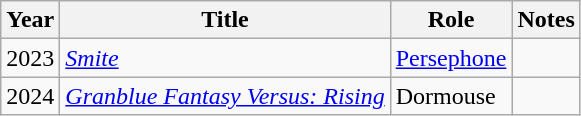<table class="wikitable sortable">
<tr>
<th>Year</th>
<th>Title</th>
<th>Role</th>
<th class="unsortable" scope="col">Notes</th>
</tr>
<tr>
<td>2023</td>
<td><em><a href='#'>Smite</a></em></td>
<td><a href='#'>Persephone</a></td>
<td></td>
</tr>
<tr>
<td>2024</td>
<td><em><a href='#'>Granblue Fantasy Versus: Rising</a></em></td>
<td>Dormouse</td>
<td></td>
</tr>
</table>
